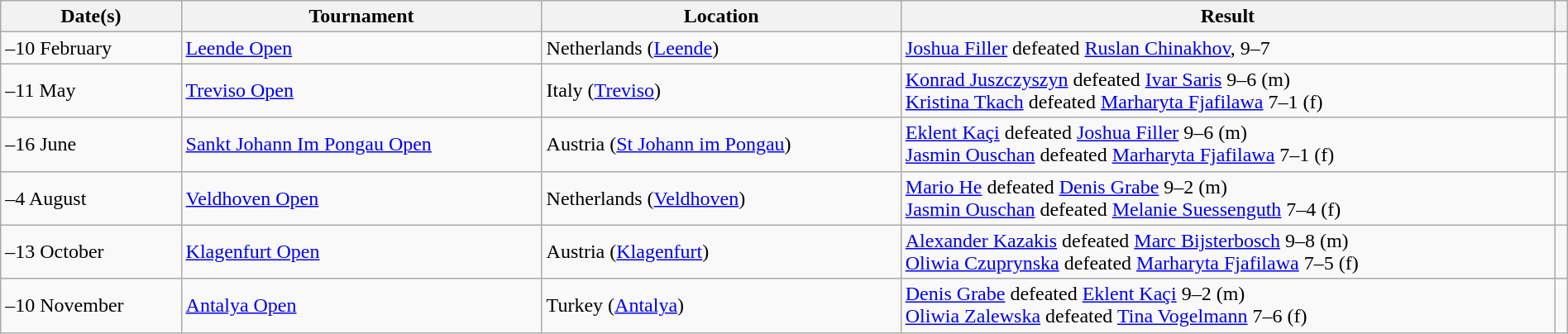<table class="sortable wikitable" width="100%" cellpadding="5" style="margin: 1em auto 1em auto">
<tr>
<th scope="col">Date(s)</th>
<th wscope="col">Tournament</th>
<th scope="col">Location</th>
<th scope="col" class="unsortable">Result</th>
<th scope="col" class="unsortable"></th>
</tr>
<tr>
<td>–10 February</td>
<td><a href='#'>Leende Open</a></td>
<td>Netherlands (<a href='#'>Leende</a>)</td>
<td><a href='#'>Joshua Filler</a> defeated <a href='#'>Ruslan Chinakhov</a>, 9–7</td>
<td align="center"></td>
</tr>
<tr>
<td>–11 May</td>
<td><a href='#'>Treviso Open</a></td>
<td>Italy (<a href='#'>Treviso</a>)</td>
<td><a href='#'>Konrad Juszczyszyn</a> defeated <a href='#'>Ivar Saris</a> 9–6 (m)<br><a href='#'>Kristina Tkach</a> defeated <a href='#'>Marharyta Fjafilawa</a> 7–1 (f)</td>
<td align="center"></td>
</tr>
<tr>
<td>–16 June</td>
<td><a href='#'>Sankt Johann Im Pongau Open</a></td>
<td>Austria (<a href='#'>St Johann im Pongau</a>)</td>
<td><a href='#'>Eklent Kaçi</a> defeated <a href='#'>Joshua Filler</a> 9–6 (m) <br><a href='#'>Jasmin Ouschan</a> defeated <a href='#'>Marharyta Fjafilawa</a> 7–1 (f)</td>
<td align="center"></td>
</tr>
<tr>
<td>–4 August</td>
<td><a href='#'>Veldhoven Open</a></td>
<td>Netherlands (<a href='#'>Veldhoven</a>)</td>
<td><a href='#'>Mario He</a> defeated <a href='#'>Denis Grabe</a> 9–2 (m) <br><a href='#'>Jasmin Ouschan</a> defeated <a href='#'>Melanie Suessenguth</a> 7–4 (f)</td>
<td align="center"></td>
</tr>
<tr>
<td>–13 October</td>
<td><a href='#'>Klagenfurt Open</a></td>
<td>Austria (<a href='#'>Klagenfurt</a>)</td>
<td><a href='#'>Alexander Kazakis</a> defeated <a href='#'>Marc Bijsterbosch</a> 9–8 (m) <br><a href='#'>Oliwia Czuprynska</a> defeated <a href='#'>Marharyta Fjafilawa</a> 7–5 (f)</td>
<td align="center"></td>
</tr>
<tr>
<td>–10 November</td>
<td><a href='#'>Antalya Open</a></td>
<td>Turkey (<a href='#'>Antalya</a>)</td>
<td><a href='#'>Denis Grabe</a> defeated <a href='#'>Eklent Kaçi</a> 9–2 (m) <br><a href='#'>Oliwia Zalewska</a> defeated <a href='#'>Tina Vogelmann</a> 7–6 (f)</td>
<td align="center"></td>
</tr>
</table>
